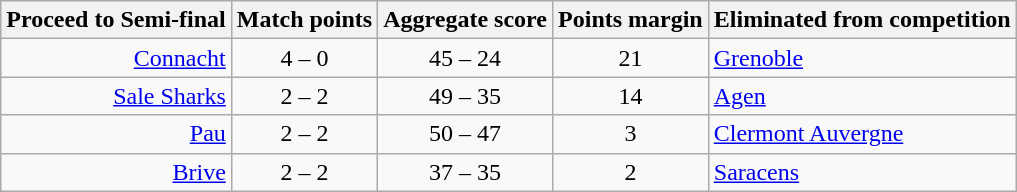<table class="wikitable" style="text-align: center;">
<tr>
<th>Proceed to Semi-final</th>
<th>Match points</th>
<th>Aggregate score</th>
<th>Points margin</th>
<th>Eliminated from competition</th>
</tr>
<tr>
<td align="right"><a href='#'>Connacht</a> </td>
<td>4 – 0</td>
<td>45 – 24</td>
<td>21</td>
<td align="left"> <a href='#'>Grenoble</a></td>
</tr>
<tr>
<td align="right"><a href='#'>Sale Sharks</a> </td>
<td>2 – 2</td>
<td>49 – 35</td>
<td>14</td>
<td align="left"> <a href='#'>Agen</a></td>
</tr>
<tr>
<td align="right"><a href='#'>Pau</a> </td>
<td>2 – 2</td>
<td>50 – 47</td>
<td>3</td>
<td align="left"> <a href='#'>Clermont Auvergne</a></td>
</tr>
<tr>
<td align="right"><a href='#'>Brive</a> </td>
<td>2 – 2</td>
<td>37 – 35</td>
<td>2</td>
<td align="left"> <a href='#'>Saracens</a></td>
</tr>
</table>
